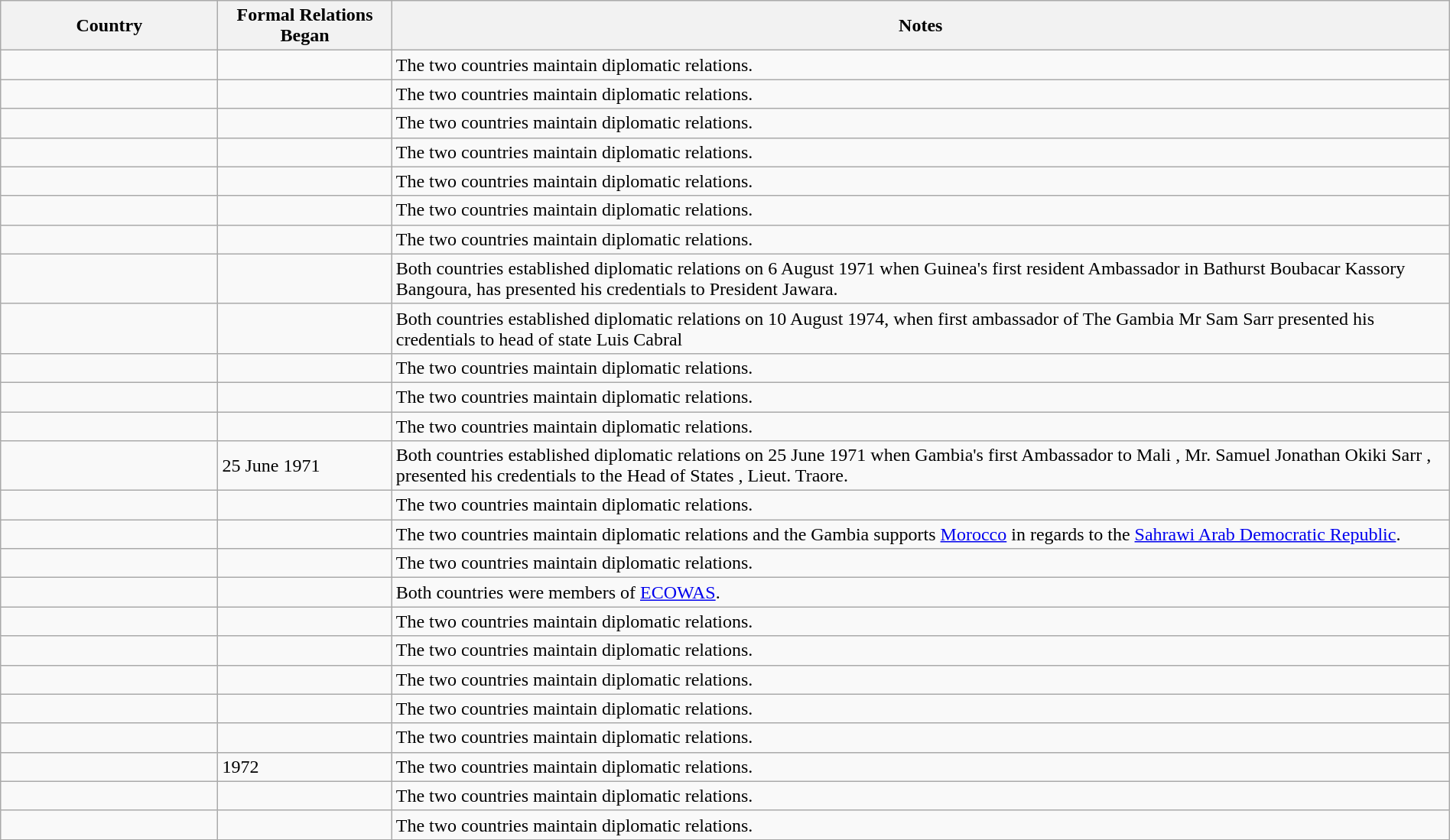<table class="wikitable sortable" style="width:100%; margin:auto;">
<tr h>
<th style="width:15%;">Country</th>
<th style="width:12%;">Formal Relations Began</th>
<th>Notes</th>
</tr>
<tr>
<td></td>
<td></td>
<td>The two countries maintain diplomatic relations.</td>
</tr>
<tr>
<td></td>
<td></td>
<td>The two countries maintain diplomatic relations.</td>
</tr>
<tr>
<td></td>
<td></td>
<td>The two countries maintain diplomatic relations.</td>
</tr>
<tr>
<td></td>
<td></td>
<td>The two countries maintain diplomatic relations.</td>
</tr>
<tr>
<td></td>
<td></td>
<td>The two countries maintain diplomatic relations.</td>
</tr>
<tr>
<td></td>
<td></td>
<td>The two countries maintain diplomatic relations.</td>
</tr>
<tr>
<td></td>
<td></td>
<td>The two countries maintain diplomatic relations.</td>
</tr>
<tr>
<td></td>
<td></td>
<td>Both countries established diplomatic relations on 6 August 1971 when Guinea's first resident Ambassador in Bathurst Boubacar Kassory Bangoura, has presented his credentials to President Jawara.</td>
</tr>
<tr>
<td></td>
<td></td>
<td>Both countries established diplomatic relations on 10 August 1974, when first ambassador of The Gambia Mr Sam Sarr presented his credentials to head of state Luis Cabral</td>
</tr>
<tr>
<td></td>
<td></td>
<td>The two countries maintain diplomatic relations.</td>
</tr>
<tr>
<td></td>
<td></td>
<td>The two countries maintain diplomatic relations.</td>
</tr>
<tr>
<td></td>
<td></td>
<td>The two countries maintain diplomatic relations.</td>
</tr>
<tr>
<td></td>
<td>25 June 1971</td>
<td>Both countries established diplomatic relations on 25 June 1971 when Gambia's first Ambassador to Mali , Mr. Samuel Jonathan Okiki Sarr , presented his credentials to the Head of States , Lieut. Traore.</td>
</tr>
<tr>
<td></td>
<td></td>
<td>The two countries maintain diplomatic relations.</td>
</tr>
<tr>
<td></td>
<td></td>
<td>The two countries maintain diplomatic relations and the Gambia supports <a href='#'>Morocco</a> in regards to the <a href='#'>Sahrawi Arab Democratic Republic</a>.</td>
</tr>
<tr>
<td></td>
<td></td>
<td>The two countries maintain diplomatic relations.</td>
</tr>
<tr>
<td></td>
<td></td>
<td>Both countries were members of <a href='#'>ECOWAS</a>.</td>
</tr>
<tr>
<td></td>
<td></td>
<td>The two countries maintain diplomatic relations.</td>
</tr>
<tr>
<td></td>
<td></td>
<td>The two countries maintain diplomatic relations.</td>
</tr>
<tr>
<td></td>
<td></td>
<td>The two countries maintain diplomatic relations.</td>
</tr>
<tr>
<td></td>
<td></td>
<td>The two countries maintain diplomatic relations.</td>
</tr>
<tr>
<td></td>
<td></td>
<td>The two countries maintain diplomatic relations.</td>
</tr>
<tr>
<td></td>
<td>1972</td>
<td>The two countries maintain diplomatic relations.</td>
</tr>
<tr>
<td></td>
<td></td>
<td>The two countries maintain diplomatic relations.</td>
</tr>
<tr>
<td></td>
<td></td>
<td>The two countries maintain diplomatic relations.</td>
</tr>
</table>
